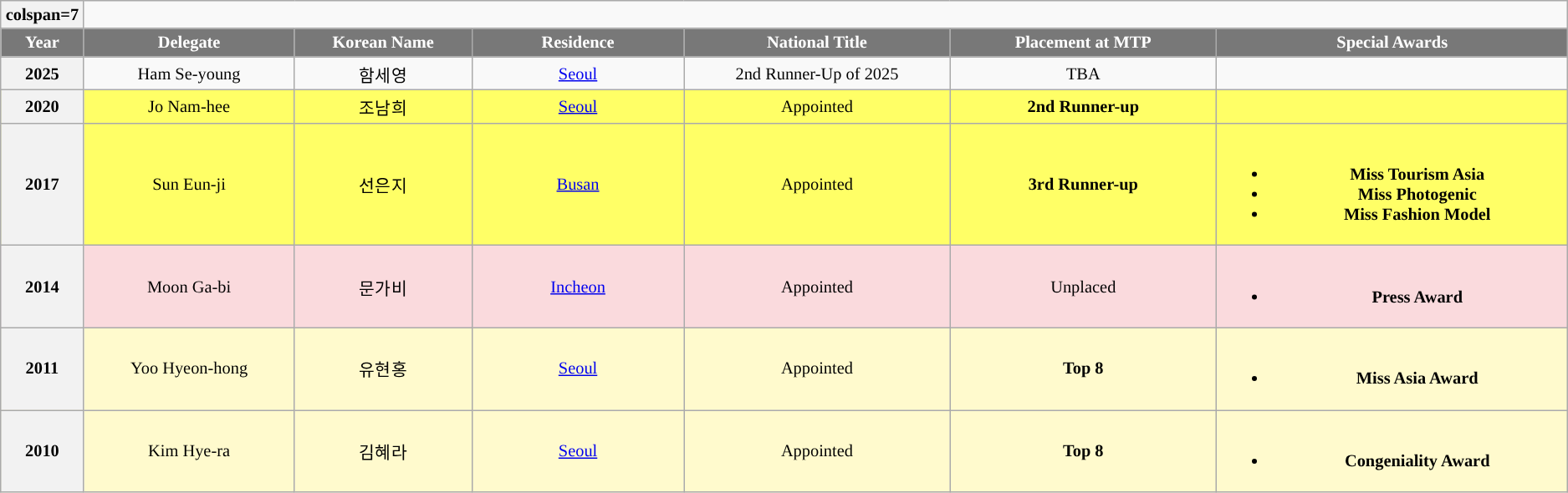<table class="wikitable sortable" style="font-size: 85%; text-align:center">
<tr>
<th>colspan=7 </th>
</tr>
<tr>
<th width="60" style="background-color:#787878;color:#FFFFFF;">Year</th>
<th width="180" style="background-color:#787878;color:#FFFFFF;">Delegate</th>
<th width="150" style="background-color:#787878;color:#FFFFFF;">Korean Name</th>
<th width="180" style="background-color:#787878;color:#FFFFFF;">Residence</th>
<th width="230" style="background-color:#787878;color:#FFFFFF;">National Title</th>
<th width="230" style="background-color:#787878;color:#FFFFFF;">Placement at MTP</th>
<th width="300" style="background-color:#787878;color:#FFFFFF;">Special Awards</th>
</tr>
<tr>
<th>2025</th>
<td>Ham Se-young</td>
<td>함세영</td>
<td><a href='#'>Seoul</a></td>
<td>2nd Runner-Up of 2025</td>
<td>TBA</td>
</tr>
<tr style="background-color:#FFFF66;">
<th>2020</th>
<td>Jo Nam-hee</td>
<td>조남희</td>
<td><a href='#'>Seoul</a></td>
<td>Appointed</td>
<td><strong>2nd Runner-up</strong></td>
<td></td>
</tr>
<tr style="background-color:#FFFF66;">
<th>2017</th>
<td>Sun Eun-ji</td>
<td>선은지</td>
<td><a href='#'>Busan</a></td>
<td>Appointed</td>
<td><strong>3rd Runner-up</strong></td>
<td><br><ul><li><strong>Miss Tourism Asia</strong></li><li><strong>Miss Photogenic</strong></li><li><strong>Miss Fashion Model</strong></li></ul></td>
</tr>
<tr style="background-color:#FADADD;: bold">
<th>2014</th>
<td>Moon Ga-bi</td>
<td>문가비</td>
<td><a href='#'>Incheon</a></td>
<td>Appointed</td>
<td>Unplaced</td>
<td><br><ul><li><strong>Press Award</strong></li></ul></td>
</tr>
<tr style="background-color:#FFFACD;">
<th>2011</th>
<td>Yoo Hyeon-hong</td>
<td>유현홍</td>
<td><a href='#'>Seoul</a></td>
<td>Appointed</td>
<td><strong>Top 8</strong></td>
<td><br><ul><li><strong>Miss Asia Award</strong></li></ul></td>
</tr>
<tr style="background-color:#FFFACD;">
<th>2010</th>
<td>Kim Hye-ra</td>
<td>김혜라</td>
<td><a href='#'>Seoul</a></td>
<td>Appointed</td>
<td><strong>Top 8</strong></td>
<td><br><ul><li><strong>Congeniality Award</strong></li></ul></td>
</tr>
</table>
